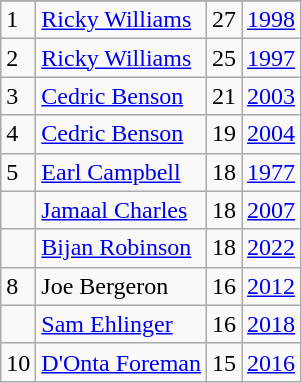<table class="wikitable">
<tr>
</tr>
<tr>
<td>1</td>
<td><a href='#'>Ricky Williams</a></td>
<td>27</td>
<td><a href='#'>1998</a></td>
</tr>
<tr>
<td>2</td>
<td><a href='#'>Ricky Williams</a></td>
<td>25</td>
<td><a href='#'>1997</a></td>
</tr>
<tr>
<td>3</td>
<td><a href='#'>Cedric Benson</a></td>
<td>21</td>
<td><a href='#'>2003</a></td>
</tr>
<tr>
<td>4</td>
<td><a href='#'>Cedric Benson</a></td>
<td>19</td>
<td><a href='#'>2004</a></td>
</tr>
<tr>
<td>5</td>
<td><a href='#'>Earl Campbell</a></td>
<td>18</td>
<td><a href='#'>1977</a></td>
</tr>
<tr>
<td></td>
<td><a href='#'>Jamaal Charles</a></td>
<td>18</td>
<td><a href='#'>2007</a></td>
</tr>
<tr>
<td></td>
<td><a href='#'>Bijan Robinson</a></td>
<td>18</td>
<td><a href='#'>2022</a></td>
</tr>
<tr>
<td>8</td>
<td>Joe Bergeron</td>
<td>16</td>
<td><a href='#'>2012</a></td>
</tr>
<tr>
<td></td>
<td><a href='#'>Sam Ehlinger</a></td>
<td>16</td>
<td><a href='#'>2018</a></td>
</tr>
<tr>
<td>10</td>
<td><a href='#'>D'Onta Foreman</a></td>
<td>15</td>
<td><a href='#'>2016</a></td>
</tr>
</table>
